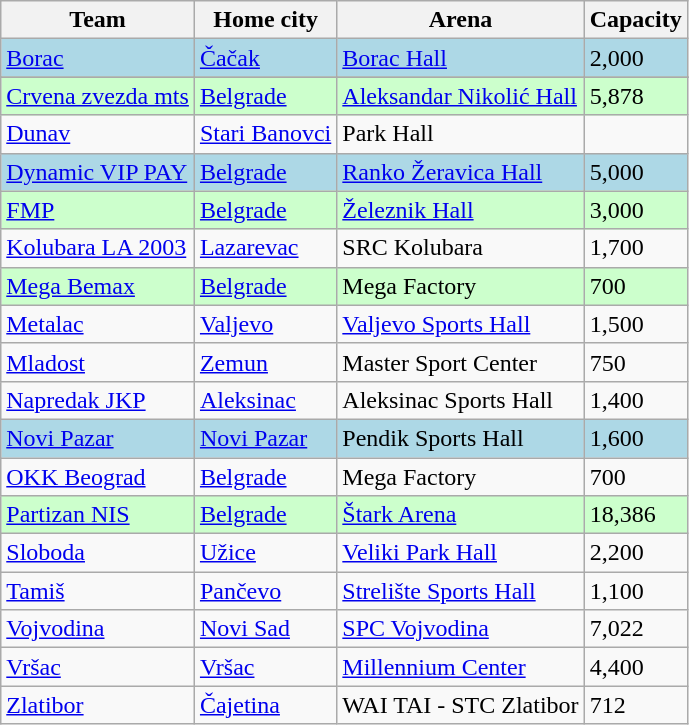<table class="wikitable">
<tr>
<th>Team</th>
<th>Home city</th>
<th>Arena</th>
<th>Capacity</th>
</tr>
<tr bgcolor=lightblue>
<td><a href='#'>Borac</a></td>
<td><a href='#'>Čačak</a></td>
<td><a href='#'>Borac Hall</a></td>
<td>2,000</td>
</tr>
<tr>
</tr>
<tr bgcolor=ccffcc>
<td><a href='#'>Crvena zvezda mts</a></td>
<td><a href='#'>Belgrade</a></td>
<td><a href='#'>Aleksandar Nikolić Hall</a></td>
<td>5,878</td>
</tr>
<tr>
<td><a href='#'>Dunav</a></td>
<td><a href='#'>Stari Banovci</a></td>
<td>Park Hall</td>
<td></td>
</tr>
<tr bgcolor=lightblue>
<td><a href='#'>Dynamic VIP PAY</a></td>
<td><a href='#'>Belgrade</a></td>
<td><a href='#'>Ranko Žeravica Hall</a></td>
<td>5,000</td>
</tr>
<tr bgcolor=ccffcc>
<td><a href='#'>FMP</a></td>
<td><a href='#'>Belgrade</a></td>
<td><a href='#'>Železnik Hall</a></td>
<td>3,000</td>
</tr>
<tr>
<td><a href='#'>Kolubara LA 2003</a></td>
<td><a href='#'>Lazarevac</a></td>
<td>SRC Kolubara</td>
<td>1,700</td>
</tr>
<tr bgcolor=ccffcc>
<td><a href='#'>Mega Bemax</a></td>
<td><a href='#'>Belgrade</a></td>
<td>Mega Factory</td>
<td>700</td>
</tr>
<tr>
<td><a href='#'>Metalac</a></td>
<td><a href='#'>Valjevo</a></td>
<td><a href='#'>Valjevo Sports Hall</a></td>
<td>1,500</td>
</tr>
<tr>
<td><a href='#'>Mladost</a></td>
<td><a href='#'>Zemun</a></td>
<td>Master Sport Center</td>
<td>750</td>
</tr>
<tr>
<td><a href='#'>Napredak JKP</a></td>
<td><a href='#'>Aleksinac</a></td>
<td>Aleksinac Sports Hall</td>
<td>1,400</td>
</tr>
<tr bgcolor=lightblue>
<td><a href='#'>Novi Pazar</a></td>
<td><a href='#'>Novi Pazar</a></td>
<td>Pendik Sports Hall</td>
<td>1,600</td>
</tr>
<tr>
<td><a href='#'>OKK Beograd</a></td>
<td><a href='#'>Belgrade</a></td>
<td>Mega Factory</td>
<td>700</td>
</tr>
<tr bgcolor=ccffcc>
<td><a href='#'>Partizan NIS</a></td>
<td><a href='#'>Belgrade</a></td>
<td><a href='#'>Štark Arena</a></td>
<td>18,386</td>
</tr>
<tr>
<td><a href='#'>Sloboda</a></td>
<td><a href='#'>Užice</a></td>
<td><a href='#'>Veliki Park Hall</a></td>
<td>2,200</td>
</tr>
<tr>
<td><a href='#'>Tamiš</a></td>
<td><a href='#'>Pančevo</a></td>
<td><a href='#'>Strelište Sports Hall</a></td>
<td>1,100</td>
</tr>
<tr>
<td><a href='#'>Vojvodina</a></td>
<td><a href='#'>Novi Sad</a></td>
<td><a href='#'>SPC Vojvodina</a></td>
<td>7,022</td>
</tr>
<tr>
<td><a href='#'>Vršac</a></td>
<td><a href='#'>Vršac</a></td>
<td><a href='#'>Millennium Center</a></td>
<td>4,400</td>
</tr>
<tr>
<td><a href='#'>Zlatibor</a></td>
<td><a href='#'>Čajetina</a></td>
<td>WAI TAI - STC Zlatibor</td>
<td>712</td>
</tr>
</table>
